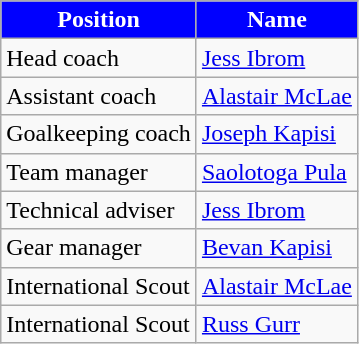<table class=wikitable>
<tr>
<th style=color:#FFFFFF;background:#0000FF>Position</th>
<th style=color:#FFFFFF;background:#0000FF>Name</th>
</tr>
<tr>
<td>Head coach</td>
<td> <a href='#'>Jess Ibrom</a></td>
</tr>
<tr>
<td>Assistant coach</td>
<td> <a href='#'>Alastair McLae</a></td>
</tr>
<tr>
<td>Goalkeeping coach</td>
<td> <a href='#'>Joseph Kapisi</a></td>
</tr>
<tr>
<td>Team manager</td>
<td> <a href='#'>Saolotoga Pula</a></td>
</tr>
<tr>
<td>Technical adviser</td>
<td> <a href='#'>Jess Ibrom</a></td>
</tr>
<tr>
<td>Gear manager</td>
<td> <a href='#'>Bevan Kapisi</a></td>
</tr>
<tr>
<td>International Scout</td>
<td> <a href='#'>Alastair McLae</a></td>
</tr>
<tr>
<td>International Scout</td>
<td> <a href='#'>Russ Gurr</a></td>
</tr>
</table>
